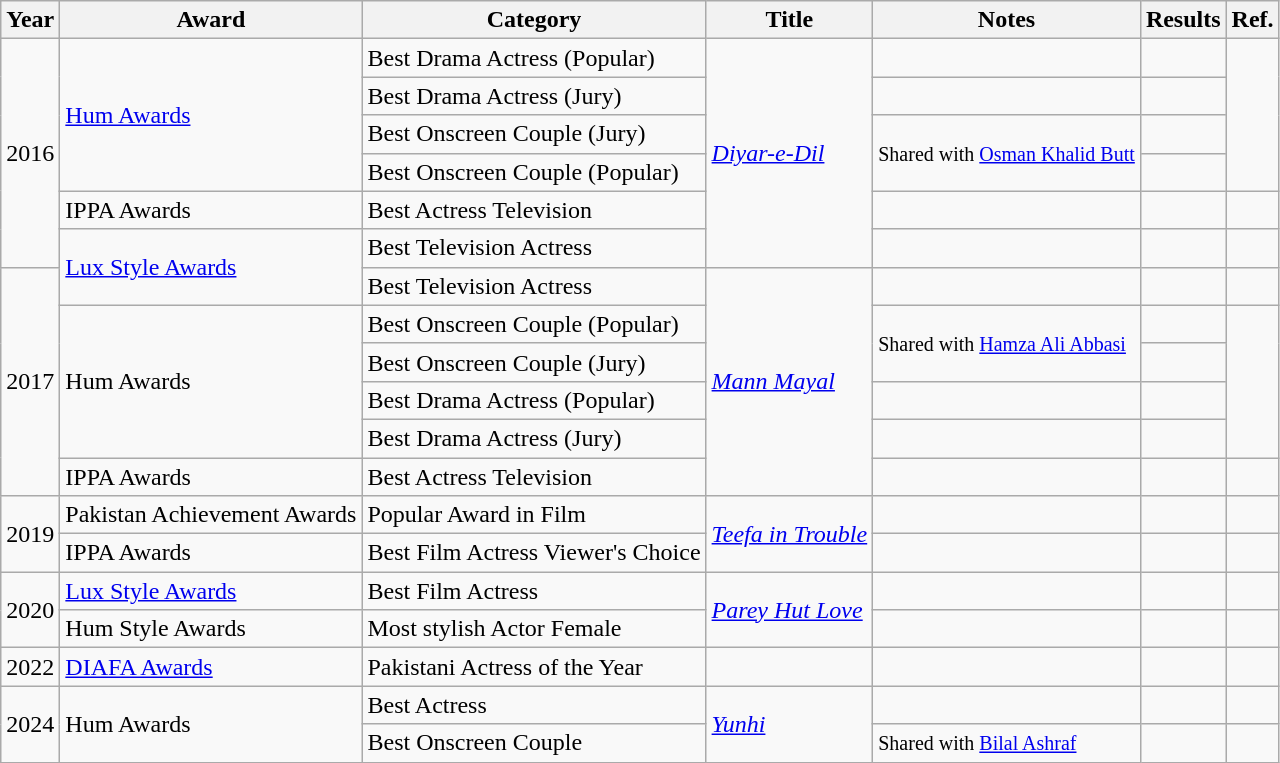<table class="wikitable">
<tr>
<th>Year</th>
<th>Award</th>
<th>Category</th>
<th>Title</th>
<th>Notes</th>
<th>Results</th>
<th>Ref.</th>
</tr>
<tr>
<td rowspan="6">2016</td>
<td rowspan="4"><a href='#'>Hum Awards</a></td>
<td>Best Drama Actress (Popular)</td>
<td rowspan="6"><em><a href='#'>Diyar-e-Dil</a></em></td>
<td></td>
<td></td>
<td rowspan="4"></td>
</tr>
<tr>
<td>Best Drama Actress (Jury)</td>
<td></td>
<td></td>
</tr>
<tr>
<td>Best Onscreen Couple (Jury)</td>
<td rowspan="2"><small>Shared with <a href='#'>Osman Khalid Butt</a></small></td>
<td></td>
</tr>
<tr>
<td>Best Onscreen Couple (Popular)</td>
<td></td>
</tr>
<tr>
<td>IPPA Awards</td>
<td>Best Actress Television</td>
<td></td>
<td></td>
<td></td>
</tr>
<tr>
<td rowspan="2"><a href='#'>Lux Style Awards</a></td>
<td>Best Television Actress</td>
<td></td>
<td></td>
<td></td>
</tr>
<tr>
<td rowspan="6">2017</td>
<td>Best Television Actress</td>
<td rowspan="6"><em><a href='#'>Mann Mayal</a></em></td>
<td></td>
<td></td>
<td></td>
</tr>
<tr>
<td rowspan="4">Hum Awards</td>
<td>Best Onscreen Couple (Popular)</td>
<td rowspan="2"><small>Shared with <a href='#'>Hamza Ali Abbasi</a></small></td>
<td></td>
<td rowspan="4"></td>
</tr>
<tr>
<td>Best Onscreen Couple (Jury)</td>
<td></td>
</tr>
<tr>
<td>Best Drama Actress (Popular)</td>
<td></td>
<td></td>
</tr>
<tr>
<td>Best Drama Actress (Jury)</td>
<td></td>
<td></td>
</tr>
<tr>
<td>IPPA Awards</td>
<td>Best Actress Television</td>
<td></td>
<td></td>
<td></td>
</tr>
<tr>
<td rowspan="2">2019</td>
<td>Pakistan Achievement Awards</td>
<td>Popular Award in Film</td>
<td rowspan="2"><em><a href='#'>Teefa in Trouble</a></em></td>
<td></td>
<td></td>
<td></td>
</tr>
<tr>
<td>IPPA Awards</td>
<td>Best Film Actress Viewer's Choice</td>
<td></td>
<td></td>
<td></td>
</tr>
<tr>
<td rowspan="2">2020</td>
<td><a href='#'>Lux Style Awards</a></td>
<td>Best Film Actress</td>
<td rowspan="2"><em><a href='#'>Parey Hut Love</a></em></td>
<td></td>
<td></td>
<td></td>
</tr>
<tr>
<td>Hum Style Awards</td>
<td>Most stylish Actor Female</td>
<td></td>
<td></td>
<td></td>
</tr>
<tr>
<td>2022</td>
<td><a href='#'>DIAFA Awards</a></td>
<td>Pakistani Actress of the Year</td>
<td></td>
<td></td>
<td></td>
<td></td>
</tr>
<tr>
<td rowspan="2">2024</td>
<td rowspan="2">Hum Awards</td>
<td>Best Actress</td>
<td rowspan="2"><em><a href='#'>Yunhi</a></em></td>
<td></td>
<td></td>
<td></td>
</tr>
<tr>
<td>Best Onscreen Couple</td>
<td><small>Shared with <a href='#'>Bilal Ashraf</a></small></td>
<td></td>
<td></td>
</tr>
</table>
